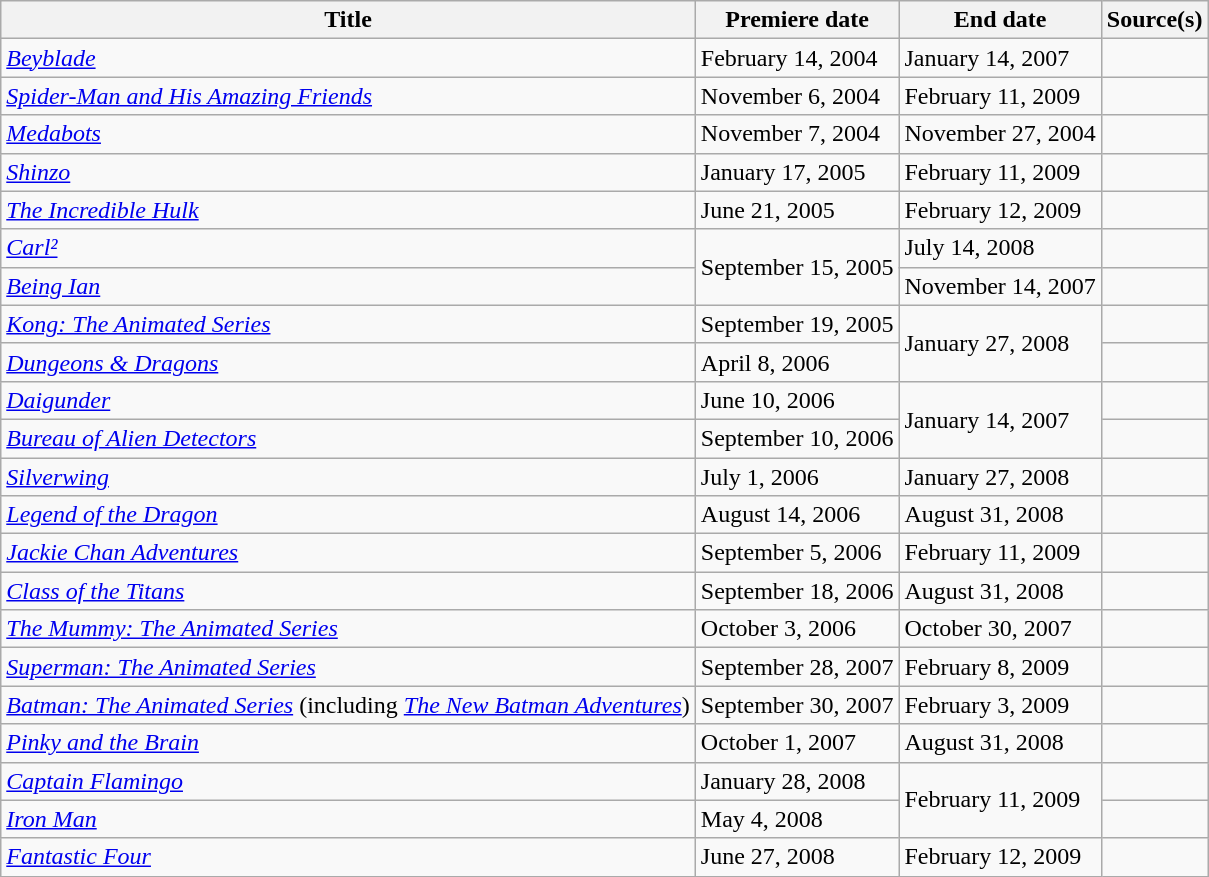<table class="wikitable sortable">
<tr>
<th>Title</th>
<th>Premiere date</th>
<th>End date</th>
<th>Source(s)</th>
</tr>
<tr>
<td><em><a href='#'>Beyblade</a></em></td>
<td>February 14, 2004</td>
<td>January 14, 2007</td>
<td></td>
</tr>
<tr>
<td><em><a href='#'>Spider-Man and His Amazing Friends</a></em></td>
<td>November 6, 2004</td>
<td>February 11, 2009</td>
<td></td>
</tr>
<tr>
<td><em><a href='#'>Medabots</a></em></td>
<td>November 7, 2004</td>
<td>November 27, 2004</td>
<td></td>
</tr>
<tr>
<td><em><a href='#'>Shinzo</a></em></td>
<td>January 17, 2005</td>
<td>February 11, 2009</td>
<td></td>
</tr>
<tr>
<td><em><a href='#'>The Incredible Hulk</a></em></td>
<td>June 21, 2005</td>
<td>February 12, 2009</td>
<td></td>
</tr>
<tr>
<td><em><a href='#'>Carl²</a></em></td>
<td rowspan=2>September 15, 2005</td>
<td>July 14, 2008</td>
<td></td>
</tr>
<tr>
<td><em><a href='#'>Being Ian</a></em></td>
<td>November 14, 2007</td>
<td></td>
</tr>
<tr>
<td><em><a href='#'>Kong: The Animated Series</a></em></td>
<td>September 19, 2005</td>
<td rowspan=2>January 27, 2008</td>
<td></td>
</tr>
<tr>
<td><em><a href='#'>Dungeons & Dragons</a></em></td>
<td>April 8, 2006</td>
<td></td>
</tr>
<tr>
<td><em><a href='#'>Daigunder</a></em></td>
<td>June 10, 2006</td>
<td rowspan=2>January 14, 2007</td>
<td></td>
</tr>
<tr>
<td><em><a href='#'>Bureau of Alien Detectors</a></em></td>
<td>September 10, 2006</td>
<td></td>
</tr>
<tr>
<td><em><a href='#'>Silverwing</a></em></td>
<td>July 1, 2006</td>
<td>January 27, 2008</td>
<td></td>
</tr>
<tr>
<td><em><a href='#'>Legend of the Dragon</a></em></td>
<td>August 14, 2006</td>
<td>August 31, 2008</td>
<td></td>
</tr>
<tr>
<td><em><a href='#'>Jackie Chan Adventures</a></em></td>
<td>September 5, 2006</td>
<td>February 11, 2009</td>
<td></td>
</tr>
<tr>
<td><em><a href='#'>Class of the Titans</a></em></td>
<td>September 18, 2006</td>
<td>August 31, 2008</td>
<td></td>
</tr>
<tr>
<td><em><a href='#'>The Mummy: The Animated Series</a></em></td>
<td>October 3, 2006</td>
<td>October 30, 2007</td>
<td></td>
</tr>
<tr>
<td><em><a href='#'>Superman: The Animated Series</a></em></td>
<td>September 28, 2007</td>
<td>February 8, 2009</td>
<td></td>
</tr>
<tr>
<td><em><a href='#'>Batman: The Animated Series</a></em> (including <em><a href='#'>The New Batman Adventures</a></em>)</td>
<td>September 30, 2007</td>
<td>February 3, 2009</td>
<td></td>
</tr>
<tr>
<td><em><a href='#'>Pinky and the Brain</a></em></td>
<td>October 1, 2007</td>
<td>August 31, 2008</td>
<td></td>
</tr>
<tr>
<td><em><a href='#'>Captain Flamingo</a></em></td>
<td>January 28, 2008</td>
<td rowspan=2>February 11, 2009</td>
<td></td>
</tr>
<tr>
<td><em><a href='#'>Iron Man</a></em></td>
<td>May 4, 2008</td>
<td></td>
</tr>
<tr>
<td><em><a href='#'>Fantastic Four</a></em></td>
<td>June 27, 2008</td>
<td>February 12, 2009</td>
<td></td>
</tr>
</table>
